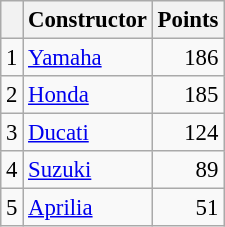<table class="wikitable" style="font-size: 95%;">
<tr>
<th></th>
<th>Constructor</th>
<th>Points</th>
</tr>
<tr>
<td align=center>1</td>
<td> <a href='#'>Yamaha</a></td>
<td align=right>186</td>
</tr>
<tr>
<td align=center>2</td>
<td> <a href='#'>Honda</a></td>
<td align=right>185</td>
</tr>
<tr>
<td align=center>3</td>
<td> <a href='#'>Ducati</a></td>
<td align=right>124</td>
</tr>
<tr>
<td align=center>4</td>
<td> <a href='#'>Suzuki</a></td>
<td align=right>89</td>
</tr>
<tr>
<td align=center>5</td>
<td> <a href='#'>Aprilia</a></td>
<td align=right>51</td>
</tr>
</table>
